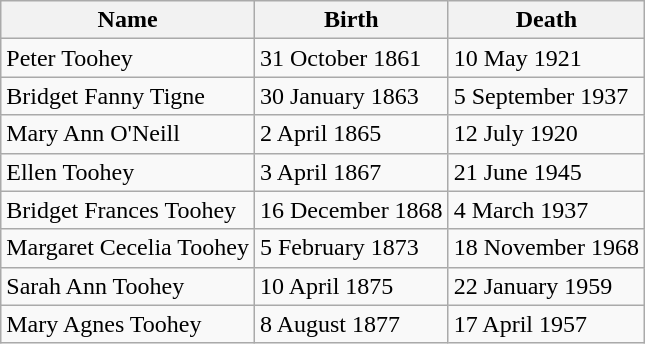<table class="wikitable">
<tr>
<th>Name</th>
<th>Birth</th>
<th>Death</th>
</tr>
<tr>
<td>Peter Toohey</td>
<td>31 October 1861</td>
<td>10 May 1921</td>
</tr>
<tr>
<td>Bridget Fanny Tigne</td>
<td>30 January 1863</td>
<td>5 September 1937</td>
</tr>
<tr>
<td>Mary Ann O'Neill</td>
<td>2 April 1865</td>
<td>12 July 1920</td>
</tr>
<tr>
<td>Ellen Toohey</td>
<td>3 April 1867</td>
<td>21 June 1945</td>
</tr>
<tr>
<td>Bridget Frances Toohey</td>
<td>16 December 1868</td>
<td>4 March 1937</td>
</tr>
<tr>
<td>Margaret Cecelia Toohey</td>
<td>5 February 1873</td>
<td>18 November 1968</td>
</tr>
<tr>
<td>Sarah Ann Toohey</td>
<td>10 April 1875</td>
<td>22 January 1959</td>
</tr>
<tr>
<td>Mary Agnes Toohey</td>
<td>8 August 1877</td>
<td>17 April 1957</td>
</tr>
</table>
